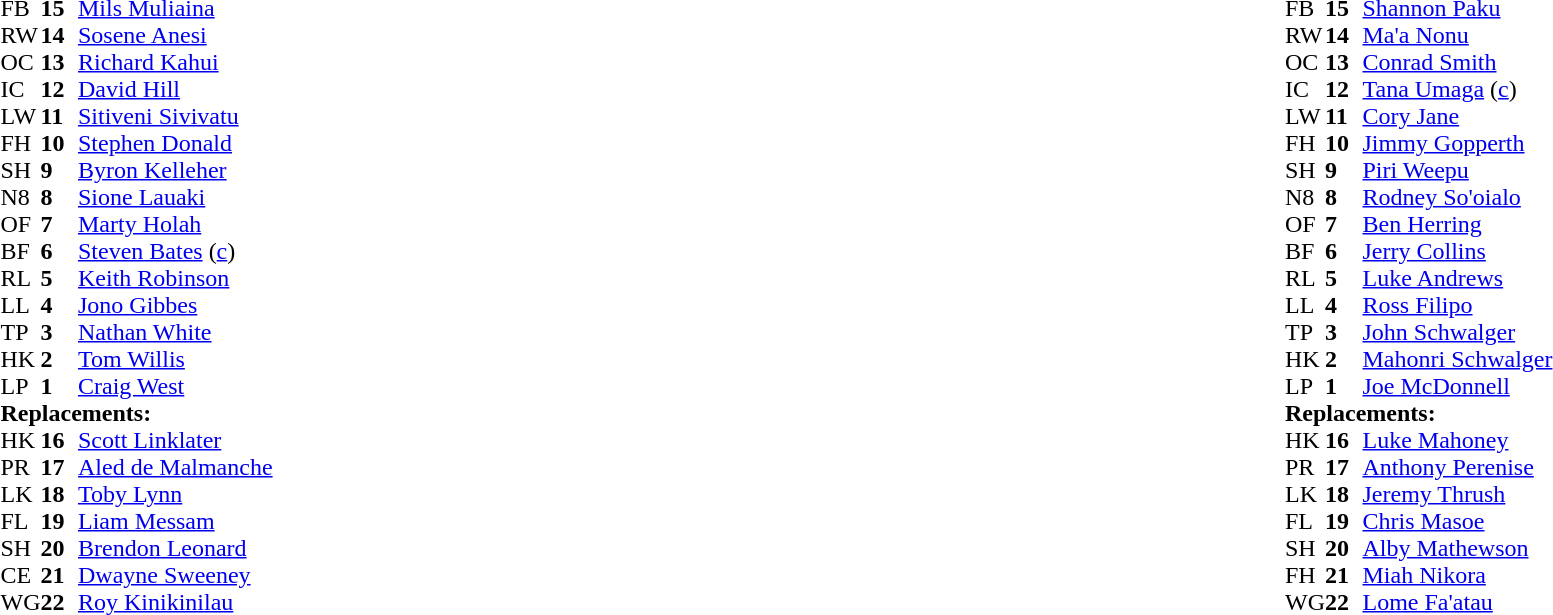<table style="width:100%">
<tr>
<td style="vertical-align:top; width:50%"><br><table cellspacing="0" cellpadding="0">
<tr>
<th width="25"></th>
<th width="25"></th>
</tr>
<tr>
<td>FB</td>
<td><strong>15</strong></td>
<td><a href='#'>Mils Muliaina</a></td>
</tr>
<tr>
<td>RW</td>
<td><strong>14</strong></td>
<td><a href='#'>Sosene Anesi</a></td>
</tr>
<tr>
<td>OC</td>
<td><strong>13</strong></td>
<td><a href='#'>Richard Kahui</a></td>
</tr>
<tr>
<td>IC</td>
<td><strong>12</strong></td>
<td><a href='#'>David Hill</a></td>
</tr>
<tr>
<td>LW</td>
<td><strong>11</strong></td>
<td><a href='#'>Sitiveni Sivivatu</a></td>
</tr>
<tr>
<td>FH</td>
<td><strong>10</strong></td>
<td><a href='#'>Stephen Donald</a></td>
</tr>
<tr>
<td>SH</td>
<td><strong>9</strong></td>
<td><a href='#'>Byron Kelleher</a></td>
<td></td>
</tr>
<tr>
<td>N8</td>
<td><strong>8</strong></td>
<td><a href='#'>Sione Lauaki</a></td>
<td></td>
</tr>
<tr>
<td>OF</td>
<td><strong>7</strong></td>
<td><a href='#'>Marty Holah</a></td>
</tr>
<tr>
<td>BF</td>
<td><strong>6</strong></td>
<td><a href='#'>Steven Bates</a> (<a href='#'>c</a>)</td>
</tr>
<tr>
<td>RL</td>
<td><strong>5</strong></td>
<td><a href='#'>Keith Robinson</a></td>
</tr>
<tr>
<td>LL</td>
<td><strong>4</strong></td>
<td><a href='#'>Jono Gibbes</a></td>
</tr>
<tr>
<td>TP</td>
<td><strong>3</strong></td>
<td><a href='#'>Nathan White</a></td>
</tr>
<tr>
<td>HK</td>
<td><strong>2</strong></td>
<td><a href='#'>Tom Willis</a></td>
</tr>
<tr>
<td>LP</td>
<td><strong>1</strong></td>
<td><a href='#'>Craig West</a></td>
<td></td>
</tr>
<tr>
<td colspan=3><strong>Replacements:</strong></td>
</tr>
<tr>
<td>HK</td>
<td><strong>16</strong></td>
<td><a href='#'>Scott Linklater</a></td>
</tr>
<tr>
<td>PR</td>
<td><strong>17</strong></td>
<td><a href='#'>Aled de Malmanche</a></td>
<td></td>
</tr>
<tr>
<td>LK</td>
<td><strong>18</strong></td>
<td><a href='#'>Toby Lynn</a></td>
</tr>
<tr>
<td>FL</td>
<td><strong>19</strong></td>
<td><a href='#'>Liam Messam</a></td>
<td></td>
</tr>
<tr>
<td>SH</td>
<td><strong>20</strong></td>
<td><a href='#'>Brendon Leonard</a></td>
<td></td>
</tr>
<tr>
<td>CE</td>
<td><strong>21</strong></td>
<td><a href='#'>Dwayne Sweeney</a></td>
</tr>
<tr>
<td>WG</td>
<td><strong>22</strong></td>
<td><a href='#'>Roy Kinikinilau</a></td>
</tr>
</table>
</td>
<td style="vertical-align:top"></td>
<td style="vertical-align:top; width:50%"><br><table cellspacing="0" cellpadding="0" style="margin:auto">
<tr>
<th width="25"></th>
<th width="25"></th>
</tr>
<tr>
<td>FB</td>
<td><strong>15</strong></td>
<td><a href='#'>Shannon Paku</a></td>
<td></td>
</tr>
<tr>
<td>RW</td>
<td><strong>14</strong></td>
<td><a href='#'>Ma'a Nonu</a></td>
</tr>
<tr>
<td>OC</td>
<td><strong>13</strong></td>
<td><a href='#'>Conrad Smith</a></td>
</tr>
<tr>
<td>IC</td>
<td><strong>12</strong></td>
<td><a href='#'>Tana Umaga</a> (<a href='#'>c</a>)</td>
</tr>
<tr>
<td>LW</td>
<td><strong>11</strong></td>
<td><a href='#'>Cory Jane</a></td>
</tr>
<tr>
<td>FH</td>
<td><strong>10</strong></td>
<td><a href='#'>Jimmy Gopperth</a></td>
</tr>
<tr>
<td>SH</td>
<td><strong>9</strong></td>
<td><a href='#'>Piri Weepu</a></td>
<td></td>
</tr>
<tr>
<td>N8</td>
<td><strong>8</strong></td>
<td><a href='#'>Rodney So'oialo</a></td>
</tr>
<tr>
<td>OF</td>
<td><strong>7</strong></td>
<td><a href='#'>Ben Herring</a></td>
<td></td>
</tr>
<tr>
<td>BF</td>
<td><strong>6</strong></td>
<td><a href='#'>Jerry Collins</a></td>
</tr>
<tr>
<td>RL</td>
<td><strong>5</strong></td>
<td><a href='#'>Luke Andrews</a></td>
</tr>
<tr>
<td>LL</td>
<td><strong>4</strong></td>
<td><a href='#'>Ross Filipo</a></td>
</tr>
<tr>
<td>TP</td>
<td><strong>3</strong></td>
<td><a href='#'>John Schwalger</a></td>
</tr>
<tr>
<td>HK</td>
<td><strong>2</strong></td>
<td><a href='#'>Mahonri Schwalger</a></td>
<td></td>
</tr>
<tr>
<td>LP</td>
<td><strong>1</strong></td>
<td><a href='#'>Joe McDonnell</a></td>
<td></td>
</tr>
<tr>
<td colspan=3><strong>Replacements:</strong></td>
</tr>
<tr>
<td>HK</td>
<td><strong>16</strong></td>
<td><a href='#'>Luke Mahoney</a></td>
<td></td>
</tr>
<tr>
<td>PR</td>
<td><strong>17</strong></td>
<td><a href='#'>Anthony Perenise</a></td>
<td></td>
</tr>
<tr>
<td>LK</td>
<td><strong>18</strong></td>
<td><a href='#'>Jeremy Thrush</a></td>
</tr>
<tr>
<td>FL</td>
<td><strong>19</strong></td>
<td><a href='#'>Chris Masoe</a></td>
<td></td>
</tr>
<tr>
<td>SH</td>
<td><strong>20</strong></td>
<td><a href='#'>Alby Mathewson</a></td>
<td></td>
</tr>
<tr>
<td>FH</td>
<td><strong>21</strong></td>
<td><a href='#'>Miah Nikora</a></td>
</tr>
<tr>
<td>WG</td>
<td><strong>22</strong></td>
<td><a href='#'>Lome Fa'atau</a></td>
<td></td>
</tr>
</table>
</td>
</tr>
</table>
